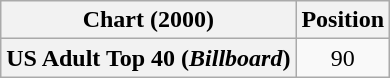<table class="wikitable plainrowheaders" style="text-align:center">
<tr>
<th>Chart (2000)</th>
<th>Position</th>
</tr>
<tr>
<th scope="row">US Adult Top 40 (<em>Billboard</em>)</th>
<td>90</td>
</tr>
</table>
